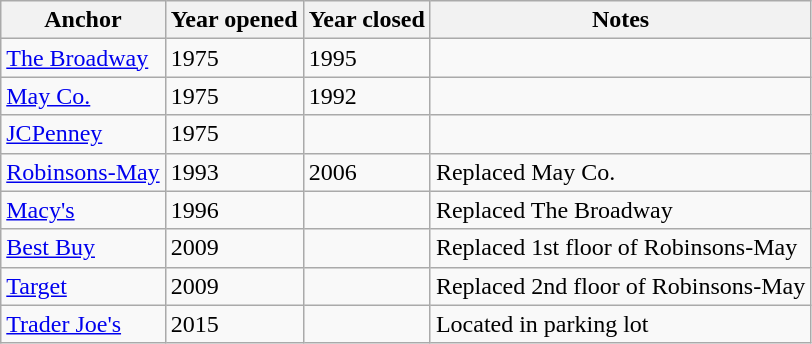<table class="wikitable">
<tr>
<th>Anchor</th>
<th>Year opened</th>
<th>Year closed</th>
<th>Notes</th>
</tr>
<tr>
<td><a href='#'>The Broadway</a></td>
<td>1975</td>
<td>1995</td>
<td></td>
</tr>
<tr>
<td><a href='#'>May Co.</a></td>
<td>1975</td>
<td>1992</td>
<td></td>
</tr>
<tr>
<td><a href='#'>JCPenney</a></td>
<td>1975</td>
<td></td>
<td></td>
</tr>
<tr>
<td><a href='#'>Robinsons-May</a></td>
<td>1993</td>
<td>2006</td>
<td>Replaced May Co.</td>
</tr>
<tr>
<td><a href='#'>Macy's</a></td>
<td>1996</td>
<td></td>
<td>Replaced The Broadway</td>
</tr>
<tr>
<td><a href='#'>Best Buy</a></td>
<td>2009</td>
<td></td>
<td>Replaced 1st floor of Robinsons-May</td>
</tr>
<tr>
<td><a href='#'>Target</a></td>
<td>2009</td>
<td></td>
<td>Replaced 2nd floor of Robinsons-May</td>
</tr>
<tr>
<td><a href='#'>Trader Joe's</a></td>
<td>2015</td>
<td></td>
<td>Located in parking lot</td>
</tr>
</table>
